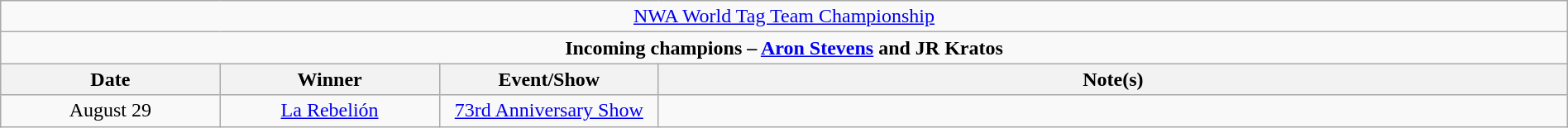<table class="wikitable" style="text-align:center; width:100%;">
<tr>
<td colspan="4" style="text-align: center;"><a href='#'>NWA World Tag Team Championship</a></td>
</tr>
<tr>
<td colspan="4" style="text-align: center;"><strong>Incoming champions – <a href='#'>Aron Stevens</a> and JR Kratos</strong></td>
</tr>
<tr>
<th width=14%>Date</th>
<th width=14%>Winner</th>
<th width=14%>Event/Show</th>
<th width=58%>Note(s)</th>
</tr>
<tr>
<td>August 29</td>
<td><a href='#'>La Rebelión</a><br></td>
<td><a href='#'>73rd Anniversary Show</a></td>
<td></td>
</tr>
</table>
